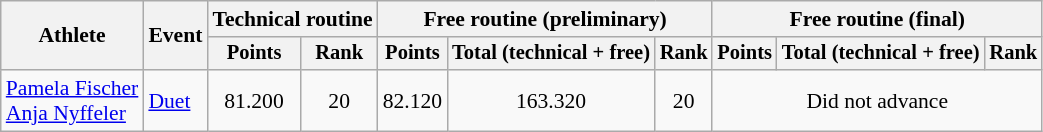<table class="wikitable" style="font-size:90%">
<tr>
<th rowspan="2">Athlete</th>
<th rowspan="2">Event</th>
<th colspan=2>Technical routine</th>
<th colspan=3>Free routine (preliminary)</th>
<th colspan=3>Free routine (final)</th>
</tr>
<tr style="font-size:95%">
<th>Points</th>
<th>Rank</th>
<th>Points</th>
<th>Total (technical + free)</th>
<th>Rank</th>
<th>Points</th>
<th>Total (technical + free)</th>
<th>Rank</th>
</tr>
<tr align=center>
<td align=left><a href='#'>Pamela Fischer</a><br><a href='#'>Anja Nyffeler</a></td>
<td align=left><a href='#'>Duet</a></td>
<td>81.200</td>
<td>20</td>
<td>82.120</td>
<td>163.320</td>
<td>20</td>
<td colspan=3>Did not advance</td>
</tr>
</table>
